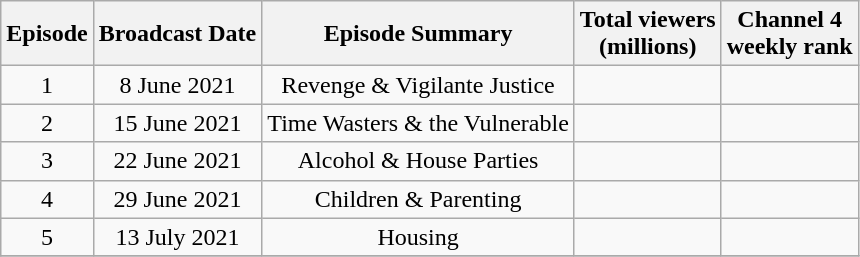<table class=wikitable style="text-align:center">
<tr>
<th scope="col">Episode</th>
<th scope="col">Broadcast Date</th>
<th scope="col">Episode Summary</th>
<th scope="col">Total viewers<br>(millions)</th>
<th scope="col">Channel 4<br>weekly rank</th>
</tr>
<tr>
<td>1</td>
<td>8 June 2021</td>
<td>Revenge & Vigilante Justice</td>
<td></td>
<td></td>
</tr>
<tr>
<td>2</td>
<td>15 June 2021</td>
<td>Time Wasters & the Vulnerable</td>
<td></td>
<td></td>
</tr>
<tr>
<td>3</td>
<td>22 June 2021</td>
<td>Alcohol & House Parties</td>
<td></td>
<td></td>
</tr>
<tr>
<td>4</td>
<td>29 June 2021</td>
<td>Children & Parenting</td>
<td></td>
<td></td>
</tr>
<tr>
<td>5</td>
<td>13 July 2021</td>
<td>Housing</td>
<td></td>
<td></td>
</tr>
<tr>
</tr>
</table>
